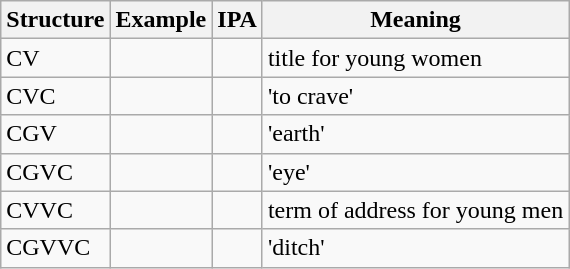<table class="wikitable">
<tr>
<th>Structure</th>
<th>Example</th>
<th>IPA</th>
<th>Meaning</th>
</tr>
<tr>
<td>CV</td>
<td></td>
<td></td>
<td>title for young women</td>
</tr>
<tr>
<td>CVC</td>
<td></td>
<td></td>
<td>'to crave'</td>
</tr>
<tr>
<td>CGV</td>
<td></td>
<td></td>
<td>'earth'</td>
</tr>
<tr>
<td>CGVC</td>
<td></td>
<td></td>
<td>'eye'</td>
</tr>
<tr>
<td>CVVC</td>
<td></td>
<td></td>
<td>term of address for young men</td>
</tr>
<tr>
<td>CGVVC</td>
<td></td>
<td></td>
<td>'ditch'</td>
</tr>
</table>
